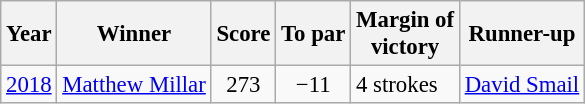<table class=wikitable style="font-size:95%">
<tr>
<th>Year</th>
<th>Winner</th>
<th>Score</th>
<th>To par</th>
<th>Margin of<br>victory</th>
<th>Runner-up</th>
</tr>
<tr>
<td><a href='#'>2018</a></td>
<td> <a href='#'>Matthew Millar</a></td>
<td align=center>273</td>
<td align=center>−11</td>
<td>4 strokes</td>
<td> <a href='#'>David Smail</a></td>
</tr>
</table>
